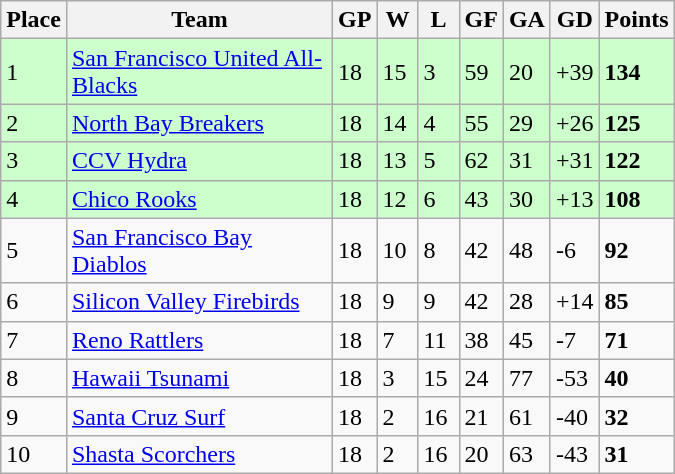<table class="wikitable">
<tr>
<th>Place</th>
<th width="170">Team</th>
<th width="20">GP</th>
<th width="20">W</th>
<th width="20">L</th>
<th width="20">GF</th>
<th width="20">GA</th>
<th width="25">GD</th>
<th>Points</th>
</tr>
<tr bgcolor=#ccffcc>
<td>1</td>
<td><a href='#'>San Francisco United All-Blacks</a></td>
<td>18</td>
<td>15</td>
<td>3</td>
<td>59</td>
<td>20</td>
<td>+39</td>
<td><strong>134</strong></td>
</tr>
<tr bgcolor=#ccffcc>
<td>2</td>
<td><a href='#'>North Bay Breakers</a></td>
<td>18</td>
<td>14</td>
<td>4</td>
<td>55</td>
<td>29</td>
<td>+26</td>
<td><strong>125</strong></td>
</tr>
<tr bgcolor=#ccffcc>
<td>3</td>
<td><a href='#'>CCV Hydra</a></td>
<td>18</td>
<td>13</td>
<td>5</td>
<td>62</td>
<td>31</td>
<td>+31</td>
<td><strong>122</strong></td>
</tr>
<tr bgcolor=#ccffcc>
<td>4</td>
<td><a href='#'>Chico Rooks</a></td>
<td>18</td>
<td>12</td>
<td>6</td>
<td>43</td>
<td>30</td>
<td>+13</td>
<td><strong>108</strong></td>
</tr>
<tr>
<td>5</td>
<td><a href='#'>San Francisco Bay Diablos</a></td>
<td>18</td>
<td>10</td>
<td>8</td>
<td>42</td>
<td>48</td>
<td>-6</td>
<td><strong>92</strong></td>
</tr>
<tr>
<td>6</td>
<td><a href='#'>Silicon Valley Firebirds</a></td>
<td>18</td>
<td>9</td>
<td>9</td>
<td>42</td>
<td>28</td>
<td>+14</td>
<td><strong>85</strong></td>
</tr>
<tr>
<td>7</td>
<td><a href='#'>Reno Rattlers</a></td>
<td>18</td>
<td>7</td>
<td>11</td>
<td>38</td>
<td>45</td>
<td>-7</td>
<td><strong>71</strong></td>
</tr>
<tr>
<td>8</td>
<td><a href='#'>Hawaii Tsunami</a></td>
<td>18</td>
<td>3</td>
<td>15</td>
<td>24</td>
<td>77</td>
<td>-53</td>
<td><strong>40</strong></td>
</tr>
<tr>
<td>9</td>
<td><a href='#'>Santa Cruz Surf</a></td>
<td>18</td>
<td>2</td>
<td>16</td>
<td>21</td>
<td>61</td>
<td>-40</td>
<td><strong>32</strong></td>
</tr>
<tr>
<td>10</td>
<td><a href='#'>Shasta Scorchers</a></td>
<td>18</td>
<td>2</td>
<td>16</td>
<td>20</td>
<td>63</td>
<td>-43</td>
<td><strong>31</strong></td>
</tr>
</table>
